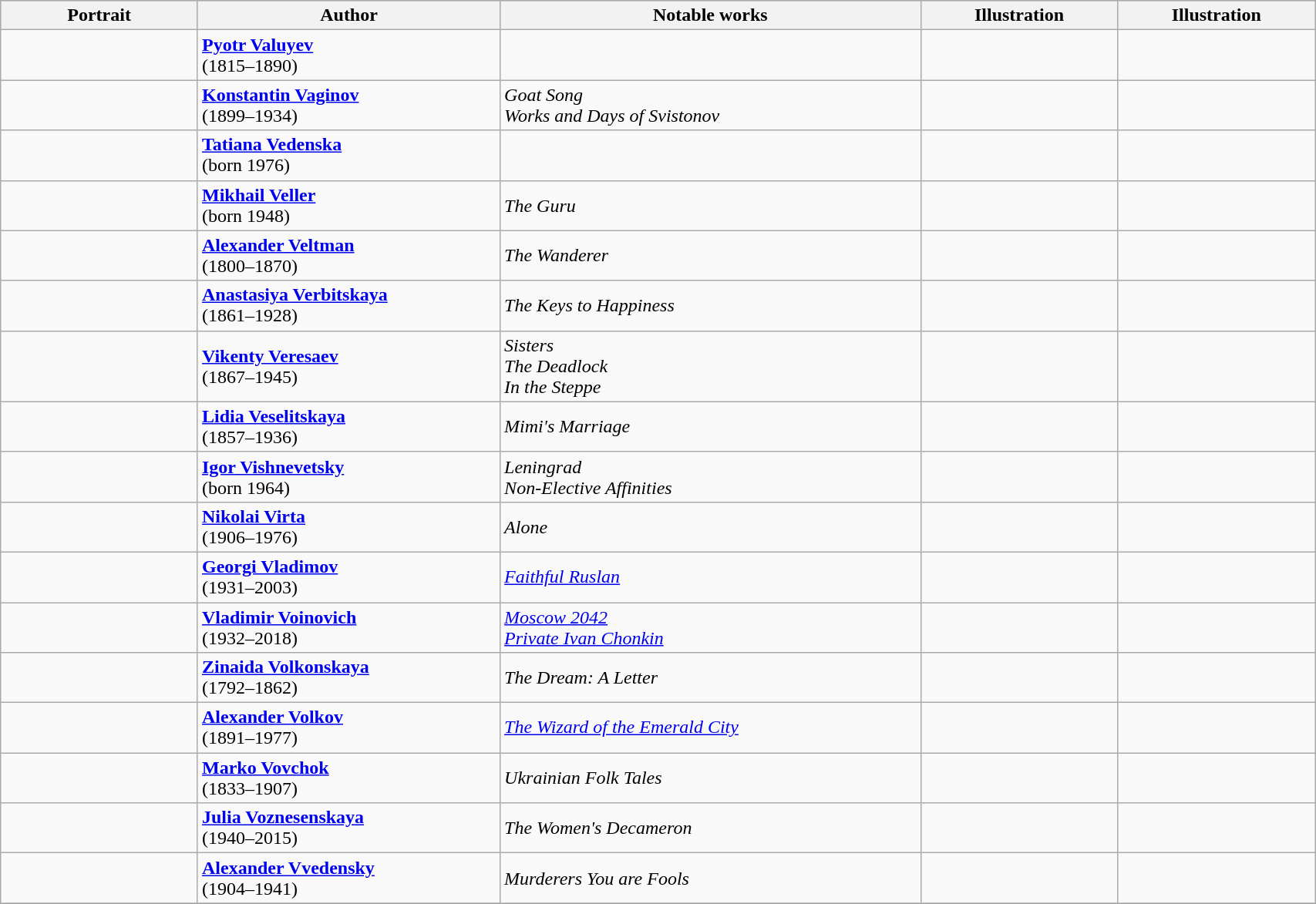<table class="wikitable" style="width:90%;">
<tr bgcolor="#cccccc">
<th width=15%>Portrait</th>
<th width=23%>Author</th>
<th width=32%>Notable works</th>
<th width=15%>Illustration</th>
<th width=15%>Illustration</th>
</tr>
<tr>
<td align=center></td>
<td><strong><a href='#'>Pyotr Valuyev</a></strong><br>(1815–1890)</td>
<td></td>
<td align=center></td>
<td align=center></td>
</tr>
<tr>
<td align=center></td>
<td><strong><a href='#'>Konstantin Vaginov</a></strong><br>(1899–1934)</td>
<td><em>Goat Song</em><br><em>Works and Days of Svistonov</em></td>
<td align=center></td>
<td align=center></td>
</tr>
<tr>
<td align=center></td>
<td><strong><a href='#'>Tatiana Vedenska</a></strong><br>(born 1976)</td>
<td></td>
<td align=center></td>
<td align=center></td>
</tr>
<tr>
<td align=center></td>
<td><strong><a href='#'>Mikhail Veller</a></strong><br>(born 1948)</td>
<td><em>The Guru</em></td>
<td align=center></td>
<td align=center></td>
</tr>
<tr>
<td align=center></td>
<td><strong><a href='#'>Alexander Veltman</a></strong><br>(1800–1870)</td>
<td><em>The Wanderer</em></td>
<td align=center></td>
<td align=center></td>
</tr>
<tr>
<td align=center></td>
<td><strong><a href='#'>Anastasiya Verbitskaya</a></strong><br>(1861–1928)</td>
<td><em>The Keys to Happiness</em></td>
<td align=center></td>
<td align=center></td>
</tr>
<tr>
<td align=center></td>
<td><strong><a href='#'>Vikenty Veresaev</a></strong><br>(1867–1945)</td>
<td><em>Sisters</em><br><em>The Deadlock</em><br><em>In the Steppe</em></td>
<td align=center></td>
<td align=center></td>
</tr>
<tr>
<td align=center></td>
<td><strong><a href='#'>Lidia Veselitskaya</a></strong><br>(1857–1936)</td>
<td><em>Mimi's Marriage</em></td>
<td align=center></td>
<td align=center></td>
</tr>
<tr>
<td align=center></td>
<td><strong><a href='#'>Igor Vishnevetsky</a></strong><br>(born 1964)</td>
<td><em>Leningrad</em><br><em>Non-Elective Affinities</em></td>
<td align=center></td>
<td align=center></td>
</tr>
<tr>
<td align=center></td>
<td><strong><a href='#'>Nikolai Virta</a></strong><br>(1906–1976)</td>
<td><em>Alone</em></td>
<td align=center></td>
<td align=center></td>
</tr>
<tr>
<td align=center></td>
<td><strong><a href='#'>Georgi Vladimov</a></strong><br>(1931–2003)</td>
<td><em><a href='#'>Faithful Ruslan</a></em></td>
<td align=center></td>
<td align=center></td>
</tr>
<tr>
<td align=center></td>
<td><strong><a href='#'>Vladimir Voinovich</a></strong><br>(1932–2018)</td>
<td><em><a href='#'>Moscow 2042</a></em><br><em><a href='#'>Private Ivan Chonkin</a></em></td>
<td align=center></td>
<td align=center></td>
</tr>
<tr>
<td align=center></td>
<td><strong><a href='#'>Zinaida Volkonskaya</a></strong><br>(1792–1862)</td>
<td><em>The Dream: A Letter</em></td>
<td align=center></td>
<td align=center></td>
</tr>
<tr>
<td align=center></td>
<td><strong><a href='#'>Alexander Volkov</a></strong><br>(1891–1977)</td>
<td><em><a href='#'>The Wizard of the Emerald City</a></em></td>
<td align=center></td>
<td align=center></td>
</tr>
<tr>
<td align=center></td>
<td><strong><a href='#'>Marko Vovchok</a></strong><br>(1833–1907)</td>
<td><em>Ukrainian Folk Tales</em></td>
<td align=center></td>
<td align=center></td>
</tr>
<tr>
<td align=center></td>
<td><strong><a href='#'>Julia Voznesenskaya</a></strong><br>(1940–2015)</td>
<td><em>The Women's Decameron</em></td>
<td align=center></td>
<td align=center></td>
</tr>
<tr>
<td align=center></td>
<td><strong><a href='#'>Alexander Vvedensky</a></strong><br>(1904–1941)</td>
<td><em>Murderers You are Fools</em></td>
<td align=center></td>
<td align=center></td>
</tr>
<tr>
</tr>
</table>
